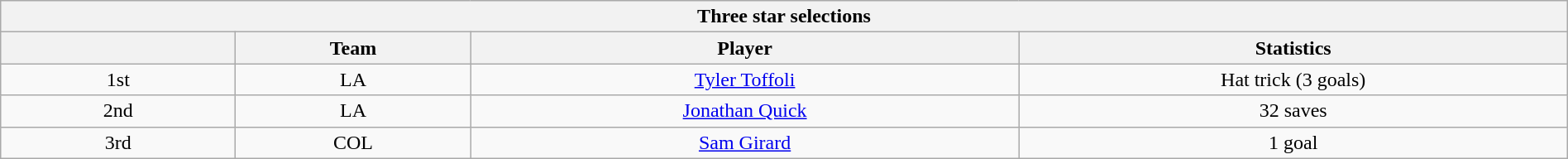<table class="wikitable" style="width:100%;text-align: center;">
<tr>
<th colspan=4>Three star selections</th>
</tr>
<tr>
<th style="width:15%;"></th>
<th style="width:15%;">Team</th>
<th style="width:35%;">Player</th>
<th style="width:35%;">Statistics</th>
</tr>
<tr>
<td>1st</td>
<td>LA</td>
<td><a href='#'>Tyler Toffoli</a></td>
<td>Hat trick (3 goals)</td>
</tr>
<tr>
<td>2nd</td>
<td>LA</td>
<td><a href='#'>Jonathan Quick</a></td>
<td>32 saves</td>
</tr>
<tr>
<td>3rd</td>
<td>COL</td>
<td><a href='#'>Sam Girard</a></td>
<td>1 goal</td>
</tr>
</table>
